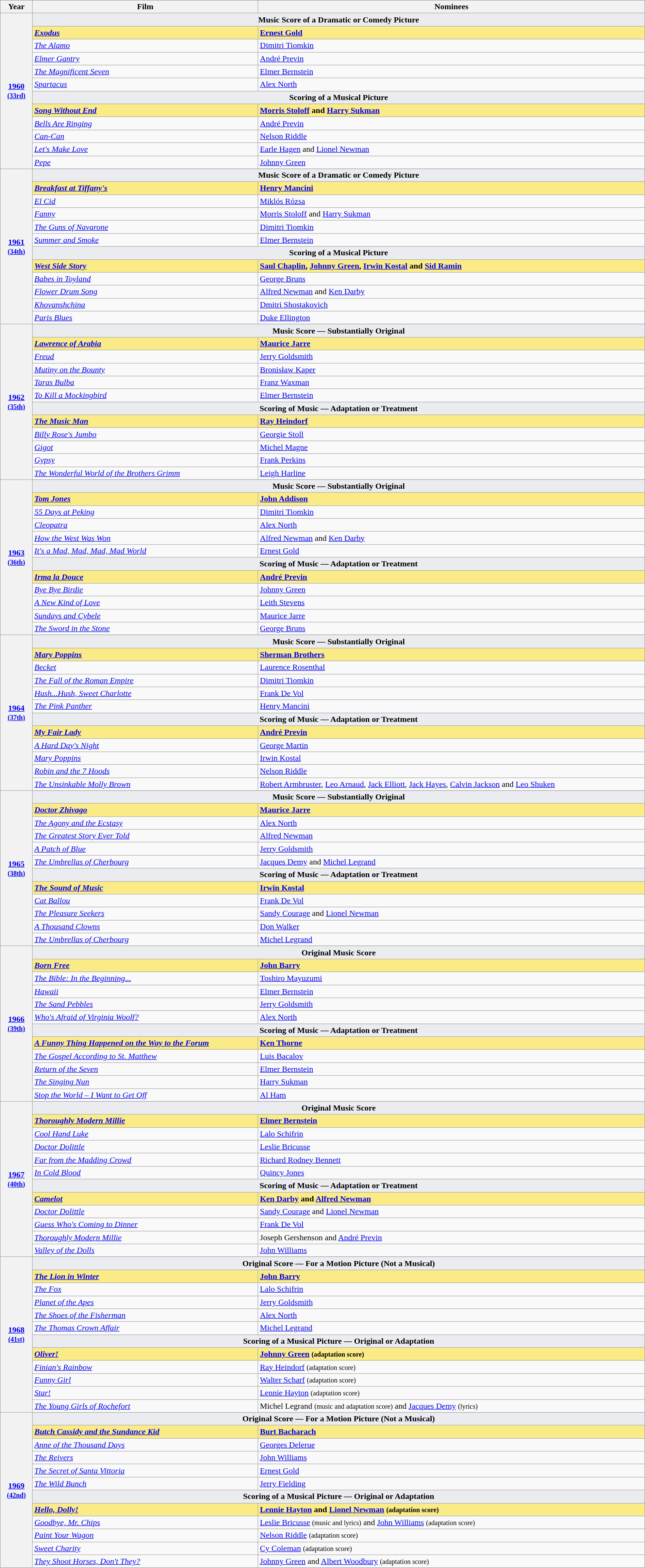<table class="wikitable" style="width:100%">
<tr bgcolor="#bebebe">
<th width="5%">Year</th>
<th width="35%">Film</th>
<th width="60%">Nominees</th>
</tr>
<tr>
<th rowspan="12"><a href='#'>1960</a><br><small><a href='#'>(33rd)</a></small></th>
<td colspan="2" style="text-align:center; background:#EBECF0"><strong>Music Score of a Dramatic or Comedy Picture</strong></td>
</tr>
<tr style="background:#FAEB86">
<td><strong><em><a href='#'>Exodus</a></em></strong></td>
<td><strong><a href='#'>Ernest Gold</a></strong></td>
</tr>
<tr>
<td><em><a href='#'>The Alamo</a></em></td>
<td><a href='#'>Dimitri Tiomkin</a></td>
</tr>
<tr>
<td><em><a href='#'>Elmer Gantry</a></em></td>
<td><a href='#'>André Previn</a></td>
</tr>
<tr>
<td><em><a href='#'>The Magnificent Seven</a></em></td>
<td><a href='#'>Elmer Bernstein</a></td>
</tr>
<tr>
<td><em><a href='#'>Spartacus</a></em></td>
<td><a href='#'>Alex North</a></td>
</tr>
<tr>
<td colspan=2 style="text-align:center; background:#EBECF0"><strong>Scoring of a Musical Picture</strong></td>
</tr>
<tr style="background:#FAEB86">
<td><strong><em><a href='#'>Song Without End</a></em></strong></td>
<td><strong><a href='#'>Morris Stoloff</a> and <a href='#'>Harry Sukman</a></strong></td>
</tr>
<tr>
<td><em><a href='#'>Bells Are Ringing</a></em></td>
<td><a href='#'>André Previn</a></td>
</tr>
<tr>
<td><em><a href='#'>Can-Can</a></em></td>
<td><a href='#'>Nelson Riddle</a></td>
</tr>
<tr>
<td><em><a href='#'>Let's Make Love</a></em></td>
<td><a href='#'>Earle Hagen</a> and <a href='#'>Lionel Newman</a></td>
</tr>
<tr>
<td><em><a href='#'>Pepe</a></em></td>
<td><a href='#'>Johnny Green</a></td>
</tr>
<tr>
<th rowspan="13" style="text-align:center"><a href='#'>1961</a><br><small><a href='#'>(34th)</a></small></th>
</tr>
<tr>
<td colspan=2 style="text-align:center; background:#EBECF0"><strong>Music Score of a Dramatic or Comedy Picture</strong></td>
</tr>
<tr style="background:#FAEB86">
<td><strong><em><a href='#'>Breakfast at Tiffany's</a></em></strong></td>
<td><strong><a href='#'>Henry Mancini</a></strong></td>
</tr>
<tr>
<td><em><a href='#'>El Cid</a></em></td>
<td><a href='#'>Miklós Rózsa</a></td>
</tr>
<tr>
<td><em><a href='#'>Fanny</a></em></td>
<td><a href='#'>Morris Stoloff</a> and <a href='#'>Harry Sukman</a></td>
</tr>
<tr>
<td><em><a href='#'>The Guns of Navarone</a></em></td>
<td><a href='#'>Dimitri Tiomkin</a></td>
</tr>
<tr>
<td><em><a href='#'>Summer and Smoke</a></em></td>
<td><a href='#'>Elmer Bernstein</a></td>
</tr>
<tr>
<td colspan=2 style="text-align:center; background:#EBECF0"><strong>Scoring of a Musical Picture</strong></td>
</tr>
<tr style="background:#FAEB86">
<td><strong><em><a href='#'>West Side Story</a></em></strong></td>
<td><strong><a href='#'>Saul Chaplin</a>, <a href='#'>Johnny Green</a>, <a href='#'>Irwin Kostal</a> and <a href='#'>Sid Ramin</a></strong></td>
</tr>
<tr>
<td><em><a href='#'>Babes in Toyland</a></em></td>
<td><a href='#'>George Bruns</a></td>
</tr>
<tr>
<td><em><a href='#'>Flower Drum Song</a></em></td>
<td><a href='#'>Alfred Newman</a> and <a href='#'>Ken Darby</a></td>
</tr>
<tr>
<td><em><a href='#'>Khovanshchina</a></em></td>
<td><a href='#'>Dmitri Shostakovich</a></td>
</tr>
<tr>
<td><em><a href='#'>Paris Blues</a></em></td>
<td><a href='#'>Duke Ellington</a></td>
</tr>
<tr>
<th rowspan="13" style="text-align:center"><a href='#'>1962</a><br><small><a href='#'>(35th)</a></small></th>
</tr>
<tr>
<td colspan=2 style="text-align:center; background:#EBECF0"><strong>Music Score — Substantially Original</strong></td>
</tr>
<tr style="background:#FAEB86">
<td><strong><em><a href='#'>Lawrence of Arabia</a></em></strong></td>
<td><strong><a href='#'>Maurice Jarre</a></strong></td>
</tr>
<tr>
<td><em><a href='#'>Freud</a></em></td>
<td><a href='#'>Jerry Goldsmith</a></td>
</tr>
<tr>
<td><em><a href='#'>Mutiny on the Bounty</a></em></td>
<td><a href='#'>Bronisław Kaper</a></td>
</tr>
<tr>
<td><em><a href='#'>Taras Bulba</a></em></td>
<td><a href='#'>Franz Waxman</a></td>
</tr>
<tr>
<td><em><a href='#'>To Kill a Mockingbird</a></em></td>
<td><a href='#'>Elmer Bernstein</a></td>
</tr>
<tr>
<td colspan=2 style="text-align:center; background:#EBECF0"><strong>Scoring of Music — Adaptation or Treatment</strong></td>
</tr>
<tr style="background:#FAEB86">
<td><strong><em><a href='#'>The Music Man</a></em></strong></td>
<td><strong><a href='#'>Ray Heindorf</a></strong></td>
</tr>
<tr>
<td><em><a href='#'>Billy Rose's Jumbo</a></em></td>
<td><a href='#'>Georgie Stoll</a></td>
</tr>
<tr>
<td><em><a href='#'>Gigot</a></em></td>
<td><a href='#'>Michel Magne</a></td>
</tr>
<tr>
<td><em><a href='#'>Gypsy</a></em></td>
<td><a href='#'>Frank Perkins</a></td>
</tr>
<tr>
<td><em><a href='#'>The Wonderful World of the Brothers Grimm</a></em></td>
<td><a href='#'>Leigh Harline</a></td>
</tr>
<tr>
<th rowspan="13" style="text-align:center"><a href='#'>1963</a><br><small><a href='#'>(36th)</a></small></th>
</tr>
<tr>
<td colspan=2 style="text-align:center; background:#EBECF0"><strong>Music Score — Substantially Original</strong></td>
</tr>
<tr style="background:#FAEB86">
<td><strong><em><a href='#'>Tom Jones</a></em></strong></td>
<td><strong><a href='#'>John Addison</a></strong></td>
</tr>
<tr>
<td><em><a href='#'>55 Days at Peking</a></em></td>
<td><a href='#'>Dimitri Tiomkin</a></td>
</tr>
<tr>
<td><em><a href='#'>Cleopatra</a></em></td>
<td><a href='#'>Alex North</a></td>
</tr>
<tr>
<td><em><a href='#'>How the West Was Won</a></em></td>
<td><a href='#'>Alfred Newman</a> and <a href='#'>Ken Darby</a></td>
</tr>
<tr>
<td><em><a href='#'>It's a Mad, Mad, Mad, Mad World</a></em></td>
<td><a href='#'>Ernest Gold</a></td>
</tr>
<tr>
<td colspan=2 style="text-align:center; background:#EBECF0"><strong>Scoring of Music — Adaptation or Treatment</strong></td>
</tr>
<tr style="background:#FAEB86">
<td><strong><em><a href='#'>Irma la Douce</a></em></strong></td>
<td><strong><a href='#'>André Previn</a></strong></td>
</tr>
<tr>
<td><em><a href='#'>Bye Bye Birdie</a></em></td>
<td><a href='#'>Johnny Green</a></td>
</tr>
<tr>
<td><em><a href='#'>A New Kind of Love</a></em></td>
<td><a href='#'>Leith Stevens</a></td>
</tr>
<tr>
<td><em><a href='#'>Sundays and Cybele</a></em></td>
<td><a href='#'>Maurice Jarre</a></td>
</tr>
<tr>
<td><em><a href='#'>The Sword in the Stone</a></em></td>
<td><a href='#'>George Bruns</a></td>
</tr>
<tr>
<th rowspan="13" style="text-align:center"><a href='#'>1964</a><br><small><a href='#'>(37th)</a></small></th>
</tr>
<tr>
<td colspan=2 style="text-align:center; background:#EBECF0"><strong>Music Score — Substantially Original</strong></td>
</tr>
<tr style="background:#FAEB86">
<td><strong><em><a href='#'>Mary Poppins</a></em></strong></td>
<td><strong><a href='#'>Sherman Brothers</a></strong></td>
</tr>
<tr>
<td><em><a href='#'>Becket</a></em></td>
<td><a href='#'>Laurence Rosenthal</a></td>
</tr>
<tr>
<td><em><a href='#'>The Fall of the Roman Empire</a></em></td>
<td><a href='#'>Dimitri Tiomkin</a></td>
</tr>
<tr>
<td><em><a href='#'>Hush...Hush, Sweet Charlotte</a></em></td>
<td><a href='#'>Frank De Vol</a></td>
</tr>
<tr>
<td><em><a href='#'>The Pink Panther</a></em></td>
<td><a href='#'>Henry Mancini</a></td>
</tr>
<tr>
<td colspan=2 style="text-align:center; background:#EBECF0"><strong>Scoring of Music — Adaptation or Treatment</strong></td>
</tr>
<tr style="background:#FAEB86">
<td><strong><em><a href='#'>My Fair Lady</a></em></strong></td>
<td><strong><a href='#'>André Previn</a></strong></td>
</tr>
<tr>
<td><em><a href='#'>A Hard Day's Night</a></em></td>
<td><a href='#'>George Martin</a></td>
</tr>
<tr>
<td><em><a href='#'>Mary Poppins</a></em></td>
<td><a href='#'>Irwin Kostal</a></td>
</tr>
<tr>
<td><em><a href='#'>Robin and the 7 Hoods</a></em></td>
<td><a href='#'>Nelson Riddle</a></td>
</tr>
<tr>
<td><em><a href='#'>The Unsinkable Molly Brown</a></em></td>
<td><a href='#'>Robert Armbruster</a>, <a href='#'>Leo Arnaud</a>, <a href='#'>Jack Elliott</a>, <a href='#'>Jack Hayes</a>, <a href='#'>Calvin Jackson</a> and <a href='#'>Leo Shuken</a></td>
</tr>
<tr>
<th rowspan="13" style="text-align:center"><a href='#'>1965</a><br><small><a href='#'>(38th)</a></small></th>
</tr>
<tr>
<td colspan=2 style="text-align:center; background:#EBECF0"><strong>Music Score — Substantially Original</strong></td>
</tr>
<tr style="background:#FAEB86">
<td><strong><em><a href='#'>Doctor Zhivago</a></em></strong></td>
<td><strong><a href='#'>Maurice Jarre</a></strong></td>
</tr>
<tr>
<td><em><a href='#'>The Agony and the Ecstasy</a></em></td>
<td><a href='#'>Alex North</a></td>
</tr>
<tr>
<td><em><a href='#'>The Greatest Story Ever Told</a></em></td>
<td><a href='#'>Alfred Newman</a></td>
</tr>
<tr>
<td><em><a href='#'>A Patch of Blue</a></em></td>
<td><a href='#'>Jerry Goldsmith</a></td>
</tr>
<tr>
<td><em><a href='#'>The Umbrellas of Cherbourg</a></em></td>
<td><a href='#'>Jacques Demy</a> and <a href='#'>Michel Legrand</a></td>
</tr>
<tr>
<td colspan=2 style="text-align:center; background:#EBECF0"><strong>Scoring of Music — Adaptation or Treatment</strong></td>
</tr>
<tr style="background:#FAEB86">
<td><strong><em><a href='#'>The Sound of Music</a></em></strong></td>
<td><strong><a href='#'>Irwin Kostal</a></strong></td>
</tr>
<tr>
<td><em><a href='#'>Cat Ballou</a></em></td>
<td><a href='#'>Frank De Vol</a></td>
</tr>
<tr>
<td><em><a href='#'>The Pleasure Seekers</a></em></td>
<td><a href='#'>Sandy Courage</a> and <a href='#'>Lionel Newman</a></td>
</tr>
<tr>
<td><em><a href='#'>A Thousand Clowns</a></em></td>
<td><a href='#'>Don Walker</a></td>
</tr>
<tr>
<td><em><a href='#'>The Umbrellas of Cherbourg</a></em></td>
<td><a href='#'>Michel Legrand</a></td>
</tr>
<tr>
<th rowspan="13" style="text-align:center"><a href='#'>1966</a><br><small><a href='#'>(39th)</a></small></th>
</tr>
<tr>
<td colspan=2 style="text-align:center; background:#EBECF0"><strong>Original Music Score</strong></td>
</tr>
<tr style="background:#FAEB86">
<td><strong><em><a href='#'>Born Free</a></em></strong></td>
<td><strong><a href='#'>John Barry</a></strong></td>
</tr>
<tr>
<td><em><a href='#'>The Bible: In the Beginning...</a></em></td>
<td><a href='#'>Toshiro Mayuzumi</a></td>
</tr>
<tr>
<td><em><a href='#'>Hawaii</a></em></td>
<td><a href='#'>Elmer Bernstein</a></td>
</tr>
<tr>
<td><em><a href='#'>The Sand Pebbles</a></em></td>
<td><a href='#'>Jerry Goldsmith</a></td>
</tr>
<tr>
<td><em><a href='#'>Who's Afraid of Virginia Woolf?</a></em></td>
<td><a href='#'>Alex North</a></td>
</tr>
<tr>
<td colspan=2 style="text-align:center; background:#EBECF0"><strong>Scoring of Music — Adaptation or Treatment</strong></td>
</tr>
<tr style="background:#FAEB86">
<td><strong><em><a href='#'>A Funny Thing Happened on the Way to the Forum</a></em></strong></td>
<td><strong><a href='#'>Ken Thorne</a></strong></td>
</tr>
<tr>
<td><em><a href='#'>The Gospel According to St. Matthew</a></em></td>
<td><a href='#'>Luis Bacalov</a></td>
</tr>
<tr>
<td><em><a href='#'>Return of the Seven</a></em></td>
<td><a href='#'>Elmer Bernstein</a></td>
</tr>
<tr>
<td><em><a href='#'>The Singing Nun</a></em></td>
<td><a href='#'>Harry Sukman</a></td>
</tr>
<tr>
<td><em><a href='#'>Stop the World – I Want to Get Off</a></em></td>
<td><a href='#'>Al Ham</a></td>
</tr>
<tr>
<th rowspan="13" style="text-align:center"><a href='#'>1967</a><br><small><a href='#'>(40th)</a></small></th>
</tr>
<tr>
<td colspan=2 style="text-align:center; background:#EBECF0"><strong>Original Music Score</strong></td>
</tr>
<tr style="background:#FAEB86">
<td><strong><em><a href='#'>Thoroughly Modern Millie</a></em></strong></td>
<td><strong><a href='#'>Elmer Bernstein</a></strong></td>
</tr>
<tr>
<td><em><a href='#'>Cool Hand Luke</a></em></td>
<td><a href='#'>Lalo Schifrin</a></td>
</tr>
<tr>
<td><em><a href='#'>Doctor Dolittle</a></em></td>
<td><a href='#'>Leslie Bricusse</a></td>
</tr>
<tr>
<td><em><a href='#'>Far from the Madding Crowd</a></em></td>
<td><a href='#'>Richard Rodney Bennett</a></td>
</tr>
<tr>
<td><em><a href='#'>In Cold Blood</a></em></td>
<td><a href='#'>Quincy Jones</a></td>
</tr>
<tr>
<td colspan=2 style="text-align:center; background:#EBECF0"><strong>Scoring of Music — Adaptation or Treatment</strong></td>
</tr>
<tr style="background:#FAEB86">
<td><strong><em><a href='#'>Camelot</a></em></strong></td>
<td><strong><a href='#'>Ken Darby</a> and <a href='#'>Alfred Newman</a></strong></td>
</tr>
<tr>
<td><em><a href='#'>Doctor Dolittle</a></em></td>
<td><a href='#'>Sandy Courage</a> and <a href='#'>Lionel Newman</a></td>
</tr>
<tr>
<td><em><a href='#'>Guess Who's Coming to Dinner</a></em></td>
<td><a href='#'>Frank De Vol</a></td>
</tr>
<tr>
<td><em><a href='#'>Thoroughly Modern Millie</a></em></td>
<td>Joseph Gershenson and <a href='#'>André Previn</a></td>
</tr>
<tr>
<td><em><a href='#'>Valley of the Dolls</a></em></td>
<td><a href='#'>John Williams</a></td>
</tr>
<tr>
<th rowspan="13" style="text-align:center"><a href='#'>1968</a><br><small><a href='#'>(41st)</a></small></th>
</tr>
<tr>
<td colspan=2 style="text-align:center; background:#EBECF0"><strong>Original Score — For a Motion Picture (Not a Musical)</strong></td>
</tr>
<tr style="background:#FAEB86">
<td><strong><em><a href='#'>The Lion in Winter</a></em></strong></td>
<td><strong><a href='#'>John Barry</a></strong></td>
</tr>
<tr>
<td><em><a href='#'>The Fox</a></em></td>
<td><a href='#'>Lalo Schifrin</a></td>
</tr>
<tr>
<td><em><a href='#'>Planet of the Apes</a></em></td>
<td><a href='#'>Jerry Goldsmith</a></td>
</tr>
<tr>
<td><em><a href='#'>The Shoes of the Fisherman</a></em></td>
<td><a href='#'>Alex North</a></td>
</tr>
<tr>
<td><em><a href='#'>The Thomas Crown Affair</a></em></td>
<td><a href='#'>Michel Legrand</a></td>
</tr>
<tr>
<td colspan=2 style="text-align:center; background:#EBECF0"><strong>Scoring of a Musical Picture — Original or Adaptation</strong></td>
</tr>
<tr style="background:#FAEB86">
<td><strong><em><a href='#'>Oliver!</a></em></strong></td>
<td><strong><a href='#'>Johnny Green</a> <small>(adaptation score)</small></strong></td>
</tr>
<tr>
<td><em><a href='#'>Finian's Rainbow</a></em></td>
<td><a href='#'>Ray Heindorf</a> <small>(adaptation score)</small></td>
</tr>
<tr>
<td><em><a href='#'>Funny Girl</a></em></td>
<td><a href='#'>Walter Scharf</a> <small>(adaptation score)</small></td>
</tr>
<tr>
<td><em><a href='#'>Star!</a></em></td>
<td><a href='#'>Lennie Hayton</a> <small>(adaptation score)</small></td>
</tr>
<tr>
<td><em><a href='#'>The Young Girls of Rochefort</a></em></td>
<td>Michel Legrand <small>(music and adaptation score)</small> and <a href='#'>Jacques Demy</a> <small>(lyrics)</small></td>
</tr>
<tr>
<th rowspan="13" style="text-align:center"><a href='#'>1969</a><br><small><a href='#'>(42nd)</a></small></th>
</tr>
<tr>
<td colspan=2 style="text-align:center; background:#EBECF0"><strong>Original Score — For a Motion Picture (Not a Musical)</strong></td>
</tr>
<tr style="background:#FAEB86">
<td><strong><em><a href='#'>Butch Cassidy and the Sundance Kid</a></em></strong></td>
<td><strong><a href='#'>Burt Bacharach</a></strong></td>
</tr>
<tr>
<td><em><a href='#'>Anne of the Thousand Days</a></em></td>
<td><a href='#'>Georges Delerue</a></td>
</tr>
<tr>
<td><em><a href='#'>The Reivers</a></em></td>
<td><a href='#'>John Williams</a></td>
</tr>
<tr>
<td><em><a href='#'>The Secret of Santa Vittoria</a></em></td>
<td><a href='#'>Ernest Gold</a></td>
</tr>
<tr>
<td><em><a href='#'>The Wild Bunch</a></em></td>
<td><a href='#'>Jerry Fielding</a></td>
</tr>
<tr>
<td colspan=2 style="text-align:center; background:#EBECF0"><strong>Scoring of a Musical Picture — Original or Adaptation</strong></td>
</tr>
<tr style="background:#FAEB86">
<td><strong><em><a href='#'>Hello, Dolly!</a></em></strong></td>
<td><strong><a href='#'>Lennie Hayton</a> and <a href='#'>Lionel Newman</a> <small>(adaptation score)</small></strong></td>
</tr>
<tr>
<td><em><a href='#'>Goodbye, Mr. Chips</a></em></td>
<td><a href='#'>Leslie Bricusse</a> <small>(music and lyrics)</small> and <a href='#'>John Williams</a> <small>(adaptation score)</small></td>
</tr>
<tr>
<td><em><a href='#'>Paint Your Wagon</a></em></td>
<td><a href='#'>Nelson Riddle</a> <small>(adaptation score)</small></td>
</tr>
<tr>
<td><em><a href='#'>Sweet Charity</a></em></td>
<td><a href='#'>Cy Coleman</a> <small>(adaptation score)</small></td>
</tr>
<tr>
<td><em><a href='#'>They Shoot Horses, Don't They?</a></em></td>
<td><a href='#'>Johnny Green</a> and <a href='#'>Albert Woodbury</a> <small>(adaptation score)</small></td>
</tr>
</table>
